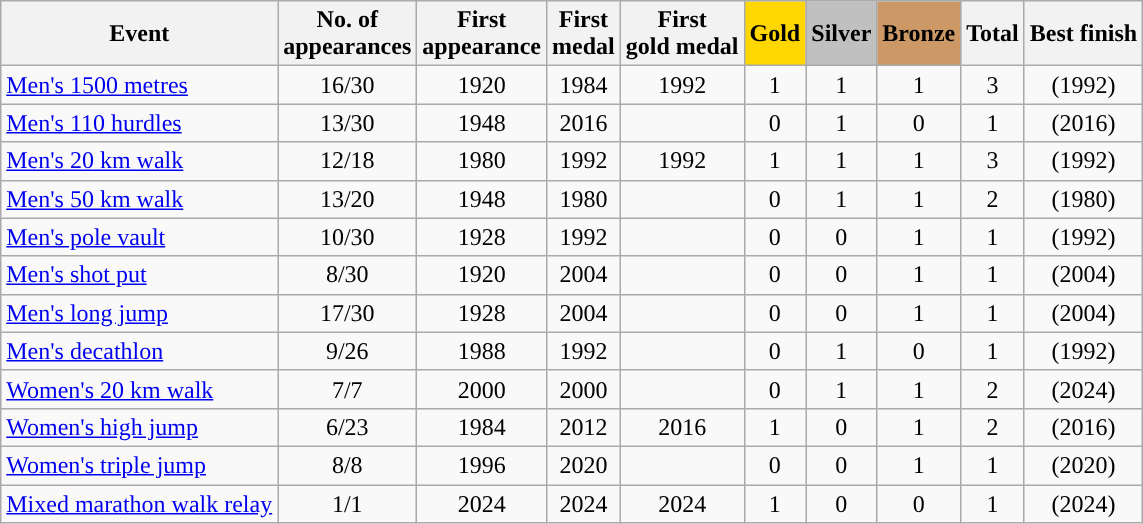<table class="wikitable sortable" style="text-align:center">
<tr>
<th>Event</th>
<th>No. of<br>appearances</th>
<th>First<br>appearance</th>
<th>First<br>medal</th>
<th>First<br>gold medal</th>
<th style="background-color:gold;">Gold</th>
<th style="background-color:silver;">Silver</th>
<th style="background-color:#c96;">Bronze</th>
<th>Total</th>
<th>Best finish</th>
</tr>
<tr>
<td align=left><a href='#'>Men's 1500 metres</a></td>
<td>16/30</td>
<td>1920</td>
<td>1984</td>
<td>1992</td>
<td>1</td>
<td>1</td>
<td>1</td>
<td>3</td>
<td> (1992)</td>
</tr>
<tr>
<td align=left><a href='#'>Men's 110 hurdles</a></td>
<td>13/30</td>
<td>1948</td>
<td>2016</td>
<td></td>
<td>0</td>
<td>1</td>
<td>0</td>
<td>1</td>
<td> (2016)</td>
</tr>
<tr>
<td align=left><a href='#'>Men's 20 km walk</a></td>
<td>12/18</td>
<td>1980</td>
<td>1992</td>
<td>1992</td>
<td>1</td>
<td>1</td>
<td>1</td>
<td>3</td>
<td> (1992)</td>
</tr>
<tr>
<td align=left><a href='#'>Men's 50 km walk</a></td>
<td>13/20</td>
<td>1948</td>
<td>1980</td>
<td></td>
<td>0</td>
<td>1</td>
<td>1</td>
<td>2</td>
<td> (1980)</td>
</tr>
<tr>
<td align=left><a href='#'>Men's pole vault</a></td>
<td>10/30</td>
<td>1928</td>
<td>1992</td>
<td></td>
<td>0</td>
<td>0</td>
<td>1</td>
<td>1</td>
<td> (1992)</td>
</tr>
<tr>
<td align=left><a href='#'>Men's shot put</a></td>
<td>8/30</td>
<td>1920</td>
<td>2004</td>
<td></td>
<td>0</td>
<td>0</td>
<td>1</td>
<td>1</td>
<td> (2004)</td>
</tr>
<tr>
<td align=left><a href='#'>Men's long jump</a></td>
<td>17/30</td>
<td>1928</td>
<td>2004</td>
<td></td>
<td>0</td>
<td>0</td>
<td>1</td>
<td>1</td>
<td> (2004)</td>
</tr>
<tr>
<td align=left><a href='#'>Men's decathlon</a></td>
<td>9/26</td>
<td>1988</td>
<td>1992</td>
<td></td>
<td>0</td>
<td>1</td>
<td>0</td>
<td>1</td>
<td> (1992)</td>
</tr>
<tr>
<td align=left><a href='#'>Women's 20 km walk</a></td>
<td>7/7</td>
<td>2000</td>
<td>2000</td>
<td></td>
<td>0</td>
<td>1</td>
<td>1</td>
<td>2</td>
<td> (2024)</td>
</tr>
<tr>
<td align=left><a href='#'>Women's high jump</a></td>
<td>6/23</td>
<td>1984</td>
<td>2012</td>
<td>2016</td>
<td>1</td>
<td>0</td>
<td>1</td>
<td>2</td>
<td> (2016)</td>
</tr>
<tr>
<td align=left><a href='#'>Women's triple jump</a></td>
<td>8/8</td>
<td>1996</td>
<td>2020</td>
<td></td>
<td>0</td>
<td>0</td>
<td>1</td>
<td>1</td>
<td> (2020)</td>
</tr>
<tr>
<td align=left><a href='#'>Mixed marathon walk relay</a></td>
<td>1/1</td>
<td>2024</td>
<td>2024</td>
<td>2024</td>
<td>1</td>
<td>0</td>
<td>0</td>
<td>1</td>
<td> (2024)</td>
</tr>
</table>
